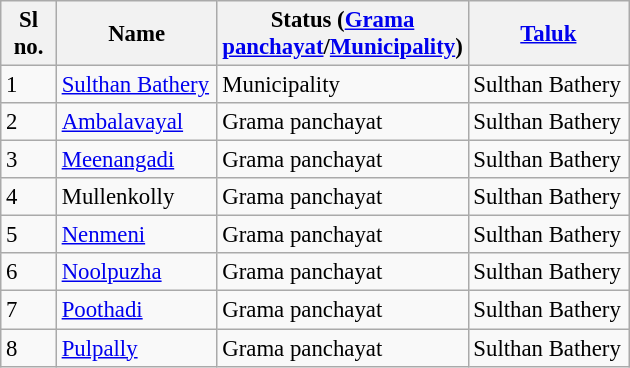<table class="wikitable sortable" style="font-size:95%;">
<tr>
<th width="30px">Sl no.</th>
<th width="100px">Name</th>
<th width="130px">Status (<a href='#'>Grama panchayat</a>/<a href='#'>Municipality</a>)</th>
<th width="100px"><a href='#'>Taluk</a></th>
</tr>
<tr>
<td>1</td>
<td><a href='#'>Sulthan Bathery</a></td>
<td>Municipality</td>
<td>Sulthan Bathery</td>
</tr>
<tr>
<td>2</td>
<td><a href='#'>Ambalavayal</a></td>
<td>Grama panchayat</td>
<td>Sulthan Bathery</td>
</tr>
<tr>
<td>3</td>
<td><a href='#'>Meenangadi</a></td>
<td>Grama panchayat</td>
<td>Sulthan Bathery</td>
</tr>
<tr>
<td>4</td>
<td>Mullenkolly</td>
<td>Grama panchayat</td>
<td>Sulthan Bathery</td>
</tr>
<tr>
<td>5</td>
<td><a href='#'>Nenmeni</a></td>
<td>Grama panchayat</td>
<td>Sulthan Bathery</td>
</tr>
<tr>
<td>6</td>
<td><a href='#'>Noolpuzha</a></td>
<td>Grama panchayat</td>
<td>Sulthan Bathery</td>
</tr>
<tr>
<td>7</td>
<td><a href='#'>Poothadi</a></td>
<td>Grama panchayat</td>
<td>Sulthan Bathery</td>
</tr>
<tr>
<td>8</td>
<td><a href='#'>Pulpally</a></td>
<td>Grama panchayat</td>
<td>Sulthan Bathery</td>
</tr>
</table>
